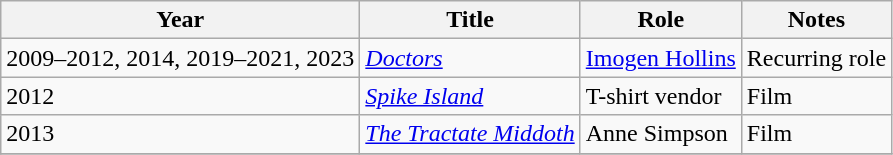<table class="wikitable">
<tr>
<th>Year</th>
<th>Title</th>
<th>Role</th>
<th>Notes</th>
</tr>
<tr>
<td>2009–2012, 2014, 2019–2021, 2023</td>
<td><em><a href='#'>Doctors</a></em></td>
<td><a href='#'>Imogen Hollins</a></td>
<td>Recurring role</td>
</tr>
<tr>
<td>2012</td>
<td><em><a href='#'>Spike Island</a></em></td>
<td>T-shirt vendor</td>
<td>Film</td>
</tr>
<tr>
<td>2013</td>
<td><em><a href='#'>The Tractate Middoth</a></em></td>
<td>Anne Simpson</td>
<td>Film</td>
</tr>
<tr>
</tr>
</table>
